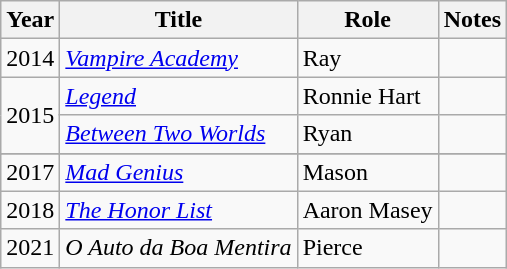<table class="wikitable">
<tr>
<th>Year</th>
<th>Title</th>
<th>Role</th>
<th>Notes</th>
</tr>
<tr>
<td>2014</td>
<td><em><a href='#'>Vampire Academy</a></em></td>
<td>Ray</td>
<td></td>
</tr>
<tr>
<td rowspan="2">2015</td>
<td><em><a href='#'>Legend</a></em></td>
<td>Ronnie Hart</td>
<td></td>
</tr>
<tr>
<td><em><a href='#'>Between Two Worlds</a></em></td>
<td>Ryan</td>
<td></td>
</tr>
<tr>
</tr>
<tr>
<td>2017</td>
<td><em><a href='#'>Mad Genius</a></em></td>
<td>Mason</td>
<td></td>
</tr>
<tr>
<td>2018</td>
<td><em><a href='#'>The Honor List</a></em></td>
<td>Aaron Masey</td>
<td></td>
</tr>
<tr>
<td>2021</td>
<td><em>O Auto da Boa Mentira</em></td>
<td>Pierce</td>
<td></td>
</tr>
</table>
